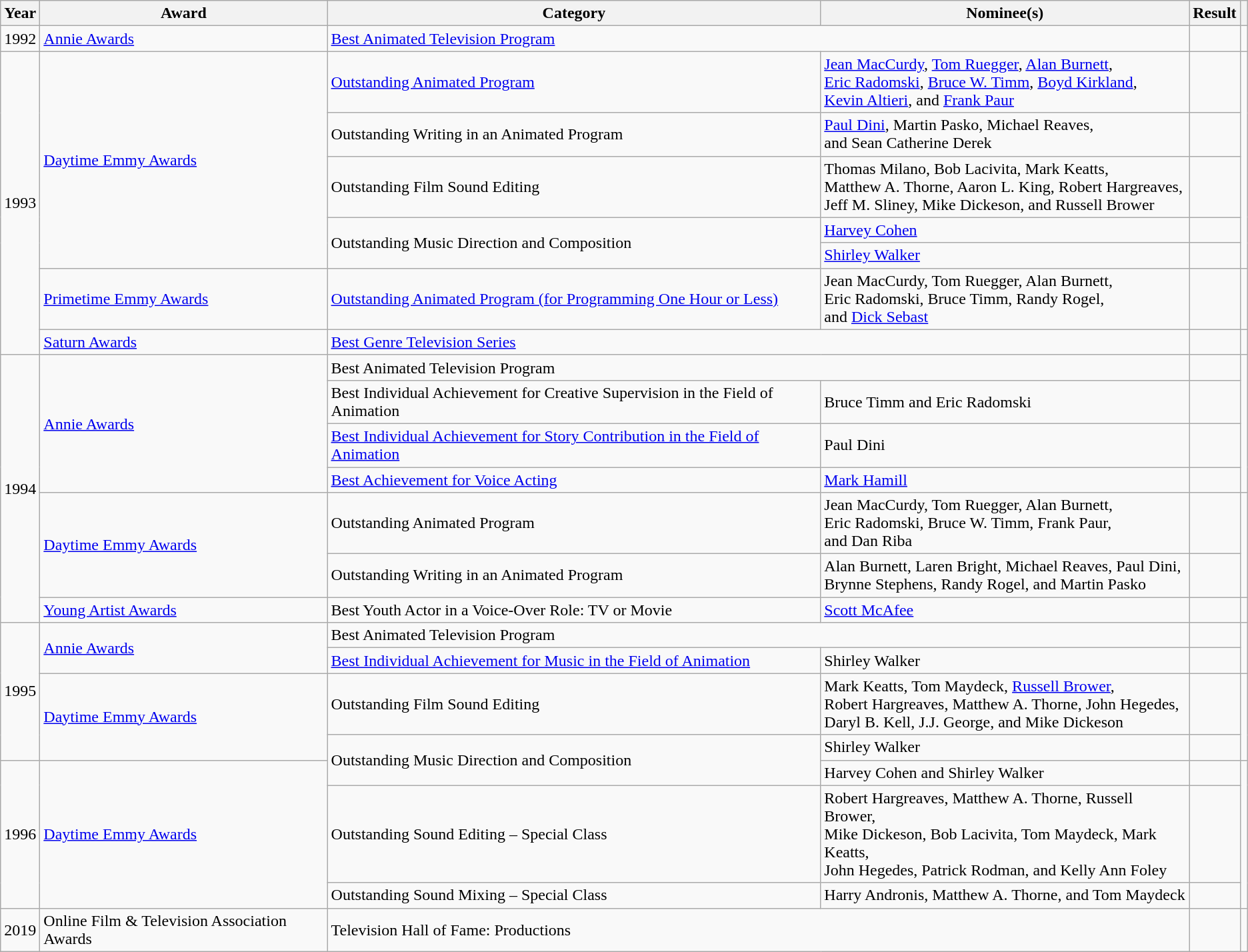<table class="wikitable plainrowheaders">
<tr>
<th>Year</th>
<th>Award</th>
<th>Category</th>
<th>Nominee(s)</th>
<th>Result</th>
<th></th>
</tr>
<tr>
<td>1992</td>
<td><a href='#'>Annie Awards</a></td>
<td colspan="2"><a href='#'>Best Animated Television Program</a></td>
<td></td>
<td></td>
</tr>
<tr>
<td rowspan="7">1993</td>
<td rowspan="5"><a href='#'>Daytime Emmy Awards</a></td>
<td><a href='#'>Outstanding Animated Program</a></td>
<td><a href='#'>Jean MacCurdy</a>, <a href='#'>Tom Ruegger</a>, <a href='#'>Alan Burnett</a>, <br> <a href='#'>Eric Radomski</a>, <a href='#'>Bruce W. Timm</a>, <a href='#'>Boyd Kirkland</a>, <br> <a href='#'>Kevin Altieri</a>, and <a href='#'>Frank Paur</a></td>
<td></td>
<td rowspan="5"> </td>
</tr>
<tr>
<td>Outstanding Writing in an Animated Program</td>
<td><a href='#'>Paul Dini</a>, Martin Pasko, Michael Reaves, <br> and Sean Catherine Derek</td>
<td></td>
</tr>
<tr>
<td>Outstanding Film Sound Editing</td>
<td>Thomas Milano, Bob Lacivita, Mark Keatts, <br> Matthew A. Thorne, Aaron L. King, Robert Hargreaves, <br> Jeff M. Sliney, Mike Dickeson, and Russell Brower</td>
<td></td>
</tr>
<tr>
<td rowspan="2">Outstanding Music Direction and Composition</td>
<td><a href='#'>Harvey Cohen</a> </td>
<td></td>
</tr>
<tr>
<td><a href='#'>Shirley Walker</a> </td>
<td></td>
</tr>
<tr>
<td><a href='#'>Primetime Emmy Awards</a></td>
<td><a href='#'>Outstanding Animated Program (for Programming One Hour or Less)</a></td>
<td>Jean MacCurdy, Tom Ruegger, Alan Burnett, <br> Eric Radomski, Bruce Timm, Randy Rogel, <br> and <a href='#'>Dick Sebast</a> </td>
<td></td>
<td></td>
</tr>
<tr>
<td><a href='#'>Saturn Awards</a></td>
<td colspan="2"><a href='#'>Best Genre Television Series</a></td>
<td></td>
<td></td>
</tr>
<tr>
<td rowspan="7">1994</td>
<td rowspan="4"><a href='#'>Annie Awards</a></td>
<td colspan="2">Best Animated Television Program</td>
<td></td>
<td rowspan="4"></td>
</tr>
<tr>
<td>Best Individual Achievement for Creative Supervision in the Field of Animation</td>
<td>Bruce Timm and Eric Radomski</td>
<td></td>
</tr>
<tr>
<td><a href='#'>Best Individual Achievement for Story Contribution in the Field of Animation</a></td>
<td>Paul Dini</td>
<td></td>
</tr>
<tr>
<td><a href='#'>Best Achievement for Voice Acting</a></td>
<td><a href='#'>Mark Hamill</a></td>
<td></td>
</tr>
<tr>
<td rowspan="2"><a href='#'>Daytime Emmy Awards</a></td>
<td>Outstanding Animated Program</td>
<td>Jean MacCurdy, Tom Ruegger, Alan Burnett, <br> Eric Radomski, Bruce W. Timm, Frank Paur, <br> and Dan Riba</td>
<td></td>
<td rowspan="2"></td>
</tr>
<tr>
<td>Outstanding Writing in an Animated Program</td>
<td>Alan Burnett, Laren Bright, Michael Reaves, Paul Dini, <br> Brynne Stephens, Randy Rogel, and Martin Pasko</td>
<td></td>
</tr>
<tr>
<td><a href='#'>Young Artist Awards</a></td>
<td>Best Youth Actor in a Voice-Over Role: TV or Movie</td>
<td><a href='#'>Scott McAfee</a></td>
<td></td>
<td></td>
</tr>
<tr>
<td rowspan="4">1995</td>
<td rowspan="2"><a href='#'>Annie Awards</a></td>
<td colspan="2">Best Animated Television Program</td>
<td></td>
<td rowspan="2"></td>
</tr>
<tr>
<td><a href='#'>Best Individual Achievement for Music in the Field of Animation</a></td>
<td>Shirley Walker</td>
<td></td>
</tr>
<tr>
<td rowspan="2"><a href='#'>Daytime Emmy Awards</a></td>
<td>Outstanding Film Sound Editing</td>
<td>Mark Keatts, Tom Maydeck, <a href='#'>Russell Brower</a>, <br> Robert Hargreaves, Matthew A. Thorne, John Hegedes, <br> Daryl B. Kell, J.J. George, and Mike Dickeson</td>
<td></td>
<td rowspan="2"></td>
</tr>
<tr>
<td rowspan="2">Outstanding Music Direction and Composition</td>
<td>Shirley Walker</td>
<td></td>
</tr>
<tr>
<td rowspan="3">1996</td>
<td rowspan="3"><a href='#'>Daytime Emmy Awards</a></td>
<td>Harvey Cohen and Shirley Walker </td>
<td></td>
<td rowspan="3"></td>
</tr>
<tr>
<td>Outstanding Sound Editing – Special Class</td>
<td>Robert Hargreaves, Matthew A. Thorne, Russell Brower, <br> Mike Dickeson, Bob Lacivita, Tom Maydeck, Mark Keatts, <br> John Hegedes, Patrick Rodman, and Kelly Ann Foley</td>
<td></td>
</tr>
<tr>
<td>Outstanding Sound Mixing – Special Class</td>
<td>Harry Andronis, Matthew A. Thorne, and Tom Maydeck</td>
<td></td>
</tr>
<tr>
<td>2019</td>
<td>Online Film & Television Association Awards</td>
<td colspan="2">Television Hall of Fame: Productions</td>
<td></td>
<td></td>
</tr>
</table>
